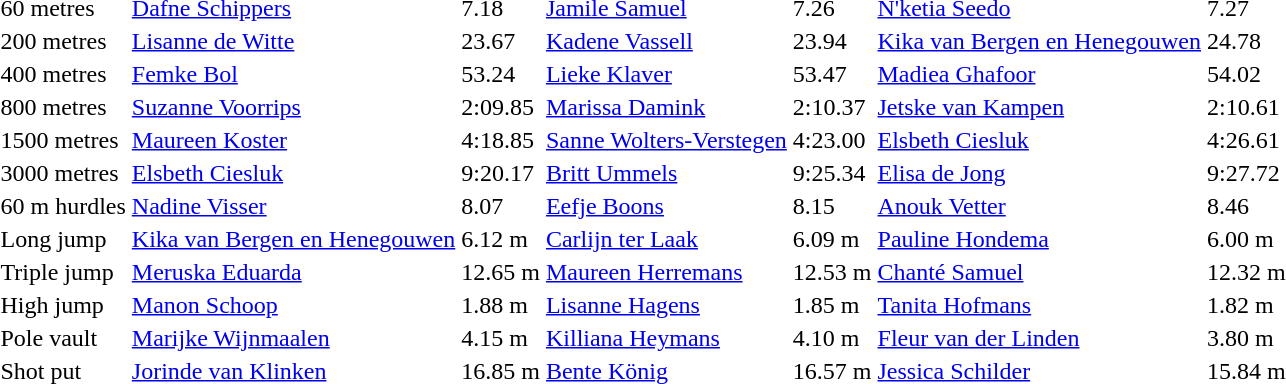<table>
<tr>
<td>60 metres</td>
<td><a href='#'>Dafne Schippers</a></td>
<td>7.18</td>
<td><a href='#'>Jamile Samuel</a></td>
<td>7.26</td>
<td><a href='#'>N'ketia Seedo</a></td>
<td>7.27</td>
</tr>
<tr>
<td>200 metres</td>
<td><a href='#'>Lisanne de Witte</a></td>
<td>23.67</td>
<td><a href='#'>Kadene Vassell</a></td>
<td>23.94</td>
<td><a href='#'>Kika van Bergen en Henegouwen</a></td>
<td>24.78</td>
</tr>
<tr>
<td>400 metres</td>
<td><a href='#'>Femke Bol</a></td>
<td>53.24</td>
<td><a href='#'>Lieke Klaver</a></td>
<td>53.47</td>
<td><a href='#'>Madiea Ghafoor</a></td>
<td>54.02</td>
</tr>
<tr>
<td>800 metres</td>
<td><a href='#'>Suzanne Voorrips</a></td>
<td>2:09.85</td>
<td><a href='#'>Marissa Damink</a></td>
<td>2:10.37</td>
<td><a href='#'>Jetske van Kampen</a></td>
<td>2:10.61</td>
</tr>
<tr>
<td>1500 metres</td>
<td><a href='#'>Maureen Koster</a></td>
<td>4:18.85</td>
<td><a href='#'>Sanne Wolters-Verstegen</a></td>
<td>4:23.00</td>
<td><a href='#'>Elsbeth Ciesluk</a></td>
<td>4:26.61</td>
</tr>
<tr>
<td>3000 metres</td>
<td><a href='#'>Elsbeth Ciesluk</a></td>
<td>9:20.17</td>
<td><a href='#'>Britt Ummels</a></td>
<td>9:25.34</td>
<td><a href='#'>Elisa de Jong</a></td>
<td>9:27.72</td>
</tr>
<tr>
<td>60 m hurdles</td>
<td><a href='#'>Nadine Visser</a></td>
<td>8.07</td>
<td><a href='#'>Eefje Boons</a></td>
<td>8.15</td>
<td><a href='#'>Anouk Vetter</a></td>
<td>8.46</td>
</tr>
<tr>
<td>Long jump</td>
<td><a href='#'>Kika van Bergen en Henegouwen</a></td>
<td>6.12 m</td>
<td><a href='#'>Carlijn ter Laak</a></td>
<td>6.09 m</td>
<td><a href='#'>Pauline Hondema</a></td>
<td>6.00 m</td>
</tr>
<tr>
<td>Triple jump</td>
<td><a href='#'>Meruska Eduarda</a></td>
<td>12.65 m</td>
<td><a href='#'>Maureen Herremans</a></td>
<td>12.53 m</td>
<td><a href='#'>Chanté Samuel</a></td>
<td>12.32 m</td>
</tr>
<tr>
<td>High jump</td>
<td><a href='#'>Manon Schoop</a></td>
<td>1.88 m</td>
<td><a href='#'>Lisanne Hagens</a></td>
<td>1.85 m</td>
<td><a href='#'>Tanita Hofmans</a></td>
<td>1.82 m</td>
</tr>
<tr>
<td>Pole vault</td>
<td><a href='#'>Marijke Wijnmaalen</a></td>
<td>4.15 m</td>
<td><a href='#'>Killiana Heymans</a></td>
<td>4.10 m</td>
<td><a href='#'>Fleur van der Linden</a></td>
<td>3.80 m</td>
</tr>
<tr>
<td>Shot put</td>
<td><a href='#'>Jorinde van Klinken</a></td>
<td>16.85 m</td>
<td><a href='#'>Bente König</a></td>
<td>16.57 m</td>
<td><a href='#'>Jessica Schilder</a></td>
<td>15.84 m</td>
</tr>
</table>
